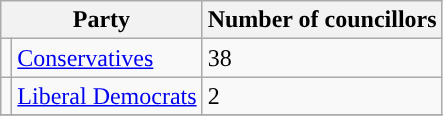<table class="wikitable">
<tr>
<th colspan="2">Party</th>
<th>Number of councillors</th>
</tr>
<tr>
<td style="background-color: "></td>
<td><a href='#'>Conservatives</a></td>
<td>38</td>
</tr>
<tr>
<td style="background-color: "></td>
<td><a href='#'>Liberal Democrats</a></td>
<td>2</td>
</tr>
<tr>
</tr>
</table>
